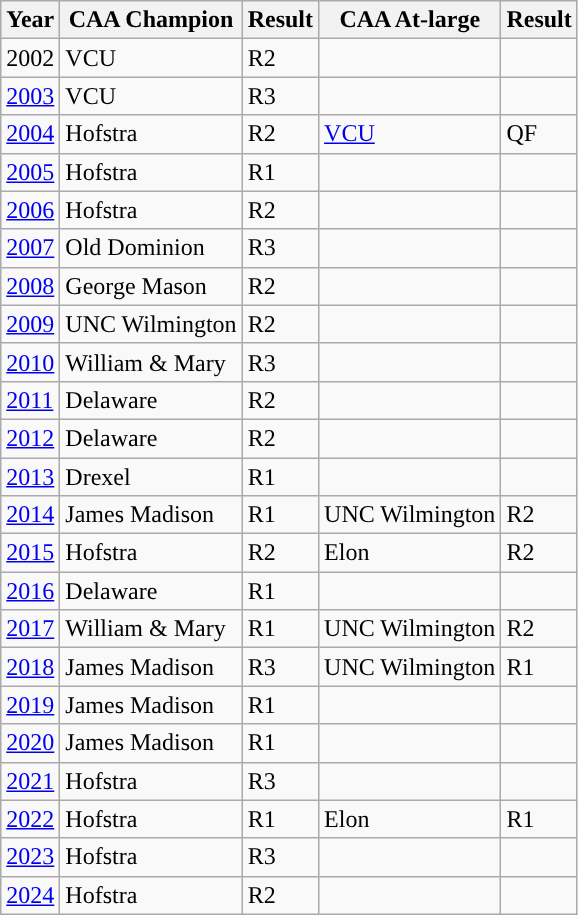<table class="wikitable">
<tr>
<th width=px>Year</th>
<th width=px>CAA Champion</th>
<th width=px>Result</th>
<th width=px>CAA At-large</th>
<th width=px>Result</th>
</tr>
<tr>
<td>2002</td>
<td>VCU</td>
<td>R2</td>
<td></td>
<td></td>
</tr>
<tr>
<td><a href='#'>2003</a></td>
<td>VCU</td>
<td>R3</td>
<td></td>
<td></td>
</tr>
<tr>
<td><a href='#'>2004</a></td>
<td>Hofstra</td>
<td>R2</td>
<td><a href='#'>VCU</a></td>
<td>QF</td>
</tr>
<tr>
<td><a href='#'>2005</a></td>
<td>Hofstra</td>
<td>R1</td>
<td></td>
<td></td>
</tr>
<tr>
<td><a href='#'>2006</a></td>
<td>Hofstra</td>
<td>R2</td>
<td></td>
<td></td>
</tr>
<tr>
<td><a href='#'>2007</a></td>
<td>Old Dominion</td>
<td>R3</td>
<td></td>
<td></td>
</tr>
<tr>
<td><a href='#'>2008</a></td>
<td>George Mason</td>
<td>R2</td>
<td></td>
<td></td>
</tr>
<tr>
<td><a href='#'>2009</a></td>
<td>UNC Wilmington</td>
<td>R2</td>
<td></td>
<td></td>
</tr>
<tr>
<td><a href='#'>2010</a></td>
<td>William & Mary</td>
<td>R3</td>
<td></td>
<td></td>
</tr>
<tr>
<td><a href='#'>2011</a></td>
<td>Delaware</td>
<td>R2</td>
<td></td>
<td></td>
</tr>
<tr>
<td><a href='#'>2012</a></td>
<td>Delaware</td>
<td>R2</td>
<td></td>
<td></td>
</tr>
<tr>
<td><a href='#'>2013</a></td>
<td>Drexel</td>
<td>R1</td>
<td></td>
<td></td>
</tr>
<tr>
<td><a href='#'>2014</a></td>
<td>James Madison</td>
<td>R1</td>
<td>UNC Wilmington</td>
<td>R2</td>
</tr>
<tr>
<td><a href='#'>2015</a></td>
<td>Hofstra</td>
<td>R2</td>
<td>Elon</td>
<td>R2</td>
</tr>
<tr>
<td><a href='#'>2016</a></td>
<td>Delaware</td>
<td>R1</td>
<td></td>
<td></td>
</tr>
<tr>
<td><a href='#'>2017</a></td>
<td>William & Mary</td>
<td>R1</td>
<td>UNC Wilmington</td>
<td>R2</td>
</tr>
<tr>
<td><a href='#'>2018</a></td>
<td>James Madison</td>
<td>R3</td>
<td>UNC Wilmington</td>
<td>R1</td>
</tr>
<tr>
<td><a href='#'>2019</a></td>
<td>James Madison</td>
<td>R1</td>
<td></td>
<td></td>
</tr>
<tr>
<td><a href='#'>2020</a></td>
<td>James Madison</td>
<td>R1</td>
<td></td>
<td></td>
</tr>
<tr>
<td><a href='#'>2021</a></td>
<td>Hofstra</td>
<td>R3</td>
<td></td>
<td></td>
</tr>
<tr>
<td><a href='#'>2022</a></td>
<td>Hofstra</td>
<td>R1</td>
<td>Elon</td>
<td>R1</td>
</tr>
<tr>
<td><a href='#'>2023</a></td>
<td>Hofstra</td>
<td>R3</td>
<td></td>
<td></td>
</tr>
<tr>
<td><a href='#'>2024</a></td>
<td>Hofstra</td>
<td>R2</td>
<td></td>
<td></td>
</tr>
</table>
